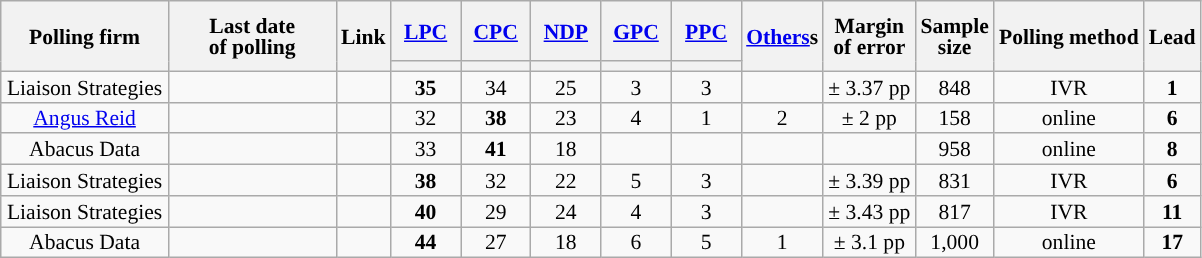<table class="wikitable sortable mw-datatable" style="text-align:center;font-size:90%;line-height:14px;">
<tr style="height:40px;">
<th style="width:105px;" rowspan="2">Polling firm</th>
<th style="width:105px;" rowspan="2">Last date<br>of polling</th>
<th rowspan="2">Link</th>
<th style="width:40px;"><a href='#'>LPC</a></th>
<th style="width:40px;"><a href='#'>CPC</a></th>
<th style="width:40px;"><a href='#'>NDP</a></th>
<th style="width:40px;"><a href='#'>GPC</a></th>
<th style="width:40px;"><a href='#'>PPC</a></th>
<th rowspan="2" style="width:40px"><a href='#'>Others</a>s</th>
<th rowspan="2">Margin<br>of error</th>
<th rowspan="2">Sample<br>size</th>
<th rowspan="2">Polling method</th>
<th rowspan="2">Lead</th>
</tr>
<tr class="sorttop">
<th style="background:"></th>
<th style="background:"></th>
<th style="background:"></th>
<th style="background:"></th>
<th style="background:"></th>
</tr>
<tr>
<td>Liaison Strategies</td>
<td></td>
<td></td>
<td><strong>35</strong></td>
<td>34</td>
<td>25</td>
<td>3</td>
<td>3</td>
<td></td>
<td>± 3.37 pp</td>
<td>848</td>
<td>IVR</td>
<td><strong>1</strong></td>
</tr>
<tr>
<td><a href='#'>Angus Reid</a></td>
<td></td>
<td></td>
<td>32</td>
<td><strong>38</strong></td>
<td>23</td>
<td>4</td>
<td>1</td>
<td>2</td>
<td>± 2 pp</td>
<td>158</td>
<td>online</td>
<td><strong>6</strong></td>
</tr>
<tr>
<td>Abacus Data</td>
<td></td>
<td></td>
<td>33</td>
<td><strong>41</strong></td>
<td>18</td>
<td></td>
<td></td>
<td></td>
<td></td>
<td>958</td>
<td>online</td>
<td><strong>8</strong></td>
</tr>
<tr>
<td>Liaison Strategies</td>
<td></td>
<td></td>
<td><strong>38</strong></td>
<td>32</td>
<td>22</td>
<td>5</td>
<td>3</td>
<td></td>
<td>± 3.39 pp</td>
<td>831</td>
<td>IVR</td>
<td><strong>6</strong></td>
</tr>
<tr>
<td>Liaison Strategies</td>
<td></td>
<td></td>
<td><strong>40</strong></td>
<td>29</td>
<td>24</td>
<td>4</td>
<td>3</td>
<td></td>
<td>± 3.43 pp</td>
<td>817</td>
<td>IVR</td>
<td><strong>11</strong></td>
</tr>
<tr>
<td>Abacus Data</td>
<td></td>
<td></td>
<td><strong>44</strong></td>
<td>27</td>
<td>18</td>
<td>6</td>
<td>5</td>
<td>1</td>
<td>± 3.1 pp</td>
<td>1,000</td>
<td>online</td>
<td><strong>17</strong></td>
</tr>
</table>
